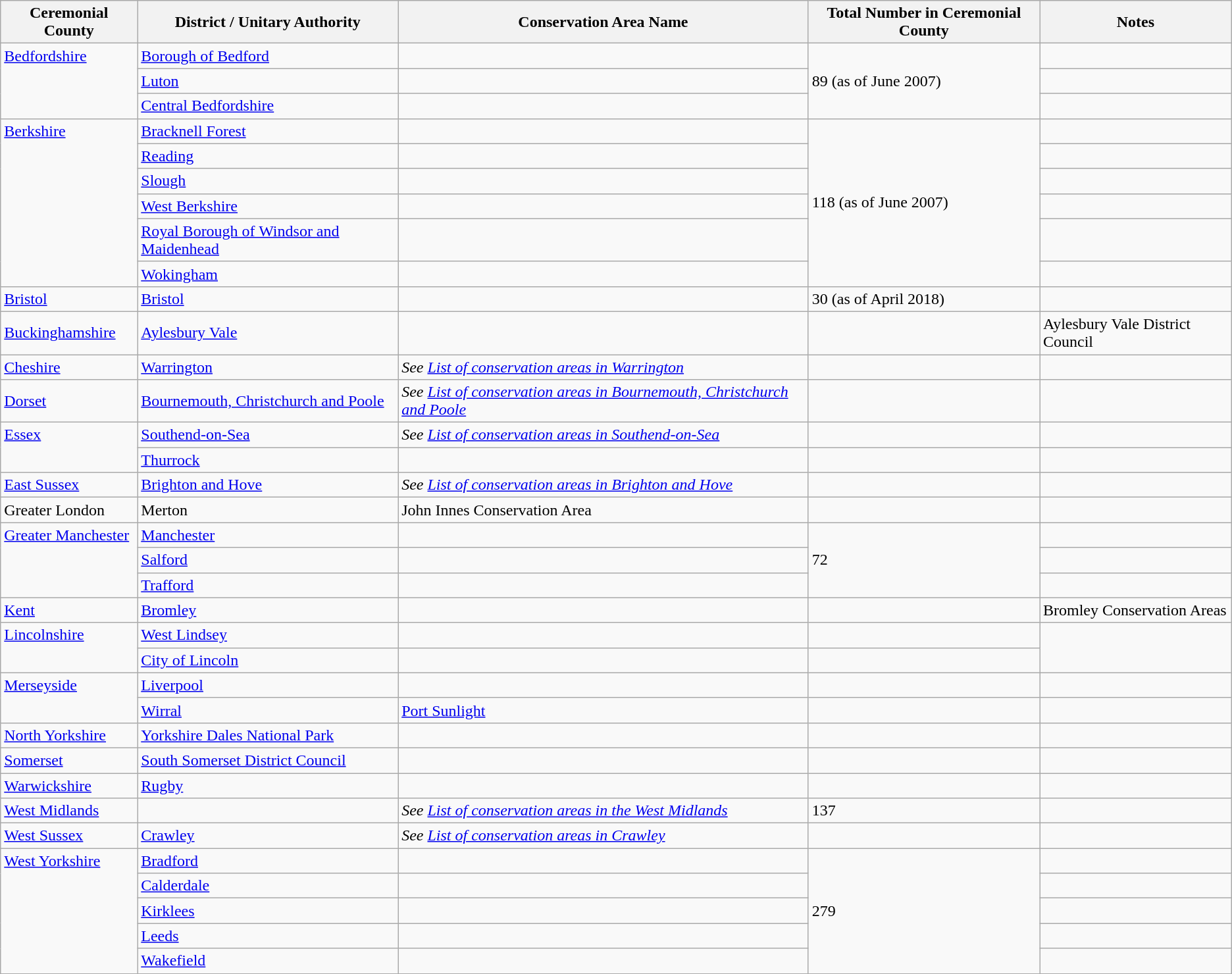<table class="wikitable">
<tr>
<th>Ceremonial County</th>
<th>District / Unitary Authority</th>
<th>Conservation Area Name</th>
<th>Total Number in Ceremonial County</th>
<th>Notes</th>
</tr>
<tr>
<td rowspan=3 valign=top><a href='#'>Bedfordshire</a></td>
<td><a href='#'>Borough of Bedford</a></td>
<td><br></td>
<td rowspan=3>89 (as of June 2007)</td>
<td></td>
</tr>
<tr>
<td><a href='#'>Luton</a></td>
<td><br></td>
<td></td>
</tr>
<tr>
<td><a href='#'>Central Bedfordshire</a></td>
<td><br></td>
<td></td>
</tr>
<tr>
<td rowspan=6 valign=top><a href='#'>Berkshire</a></td>
<td><a href='#'>Bracknell Forest</a></td>
<td><br></td>
<td rowspan=6>118 (as of June 2007)</td>
<td></td>
</tr>
<tr>
<td><a href='#'>Reading</a></td>
<td><br></td>
<td></td>
</tr>
<tr>
<td><a href='#'>Slough</a></td>
<td><br></td>
<td></td>
</tr>
<tr>
<td><a href='#'>West Berkshire</a></td>
<td><br></td>
<td></td>
</tr>
<tr>
<td><a href='#'>Royal Borough of Windsor and Maidenhead</a></td>
<td><br></td>
<td></td>
</tr>
<tr>
<td><a href='#'>Wokingham</a></td>
<td><br></td>
<td></td>
</tr>
<tr>
<td><a href='#'>Bristol</a></td>
<td><a href='#'>Bristol</a></td>
<td><br></td>
<td>30 (as of April 2018)</td>
<td></td>
</tr>
<tr>
<td><a href='#'>Buckinghamshire</a></td>
<td><a href='#'>Aylesbury Vale</a></td>
<td><br></td>
<td></td>
<td>Aylesbury Vale District Council</td>
</tr>
<tr>
<td><a href='#'>Cheshire</a></td>
<td><a href='#'>Warrington</a></td>
<td><em>See <a href='#'>List of conservation areas in Warrington</a></em></td>
<td></td>
<td></td>
</tr>
<tr>
<td><a href='#'>Dorset</a></td>
<td><a href='#'>Bournemouth, Christchurch and Poole</a></td>
<td><em>See <a href='#'>List of conservation areas in Bournemouth, Christchurch and Poole</a></em></td>
<td></td>
<td></td>
</tr>
<tr>
<td rowspan=2 valign=top><a href='#'>Essex</a></td>
<td><a href='#'>Southend-on-Sea</a></td>
<td><em>See <a href='#'>List of conservation areas in Southend-on-Sea</a></em></td>
<td></td>
<td></td>
</tr>
<tr>
<td><a href='#'>Thurrock</a></td>
<td><br></td>
<td></td>
<td></td>
</tr>
<tr>
<td><a href='#'>East Sussex</a></td>
<td><a href='#'>Brighton and Hove</a></td>
<td><em>See <a href='#'>List of conservation areas in Brighton and Hove</a></em></td>
<td></td>
<td></td>
</tr>
<tr>
<td>Greater London</td>
<td>Merton</td>
<td>John Innes Conservation Area</td>
<td></td>
<td></td>
</tr>
<tr>
<td rowspan=3 valign=top><a href='#'>Greater Manchester</a></td>
<td><a href='#'>Manchester</a></td>
<td><br></td>
<td rowspan=3>72</td>
<td></td>
</tr>
<tr>
<td><a href='#'>Salford</a></td>
<td><br></td>
<td></td>
</tr>
<tr>
<td><a href='#'>Trafford</a></td>
<td><br></td>
<td></td>
</tr>
<tr>
<td rowspan=1 valign=top><a href='#'>Kent</a></td>
<td><a href='#'>Bromley</a></td>
<td><br></td>
<td></td>
<td>Bromley Conservation Areas</td>
</tr>
<tr>
<td rowspan=2 valign=top><a href='#'>Lincolnshire</a></td>
<td><a href='#'>West Lindsey</a></td>
<td><br></td>
<td> </td>
</tr>
<tr>
<td><a href='#'>City of Lincoln</a></td>
<td><br></td>
<td> </td>
</tr>
<tr>
<td rowspan=2 valign=top><a href='#'>Merseyside</a></td>
<td><a href='#'>Liverpool</a></td>
<td><br></td>
<td></td>
<td> </td>
</tr>
<tr>
<td><a href='#'>Wirral</a></td>
<td><a href='#'>Port Sunlight</a></td>
<td></td>
<td></td>
</tr>
<tr>
<td><a href='#'>North Yorkshire</a></td>
<td><a href='#'>Yorkshire Dales National Park</a></td>
<td><br></td>
<td></td>
<td> </td>
</tr>
<tr>
<td><a href='#'>Somerset</a></td>
<td><a href='#'>South Somerset District Council</a></td>
<td><br></td>
<td></td>
<td> </td>
</tr>
<tr>
<td><a href='#'>Warwickshire</a></td>
<td><a href='#'>Rugby</a></td>
<td><br></td>
<td></td>
<td> </td>
</tr>
<tr>
<td><a href='#'>West Midlands</a></td>
<td> </td>
<td><em>See <a href='#'>List of conservation areas in the West Midlands</a></em></td>
<td>137</td>
<td></td>
</tr>
<tr>
<td><a href='#'>West Sussex</a></td>
<td><a href='#'>Crawley</a></td>
<td><em>See <a href='#'>List of conservation areas in Crawley</a></em></td>
<td></td>
<td></td>
</tr>
<tr>
<td rowspan=5 valign=top><a href='#'>West Yorkshire</a></td>
<td><a href='#'>Bradford</a></td>
<td><br></td>
<td rowspan=5>279</td>
<td></td>
</tr>
<tr>
<td><a href='#'>Calderdale</a></td>
<td><br></td>
<td></td>
</tr>
<tr>
<td><a href='#'>Kirklees</a></td>
<td><br></td>
<td></td>
</tr>
<tr>
<td><a href='#'>Leeds</a></td>
<td><br></td>
<td></td>
</tr>
<tr>
<td><a href='#'>Wakefield</a></td>
<td><br></td>
<td> </td>
</tr>
</table>
